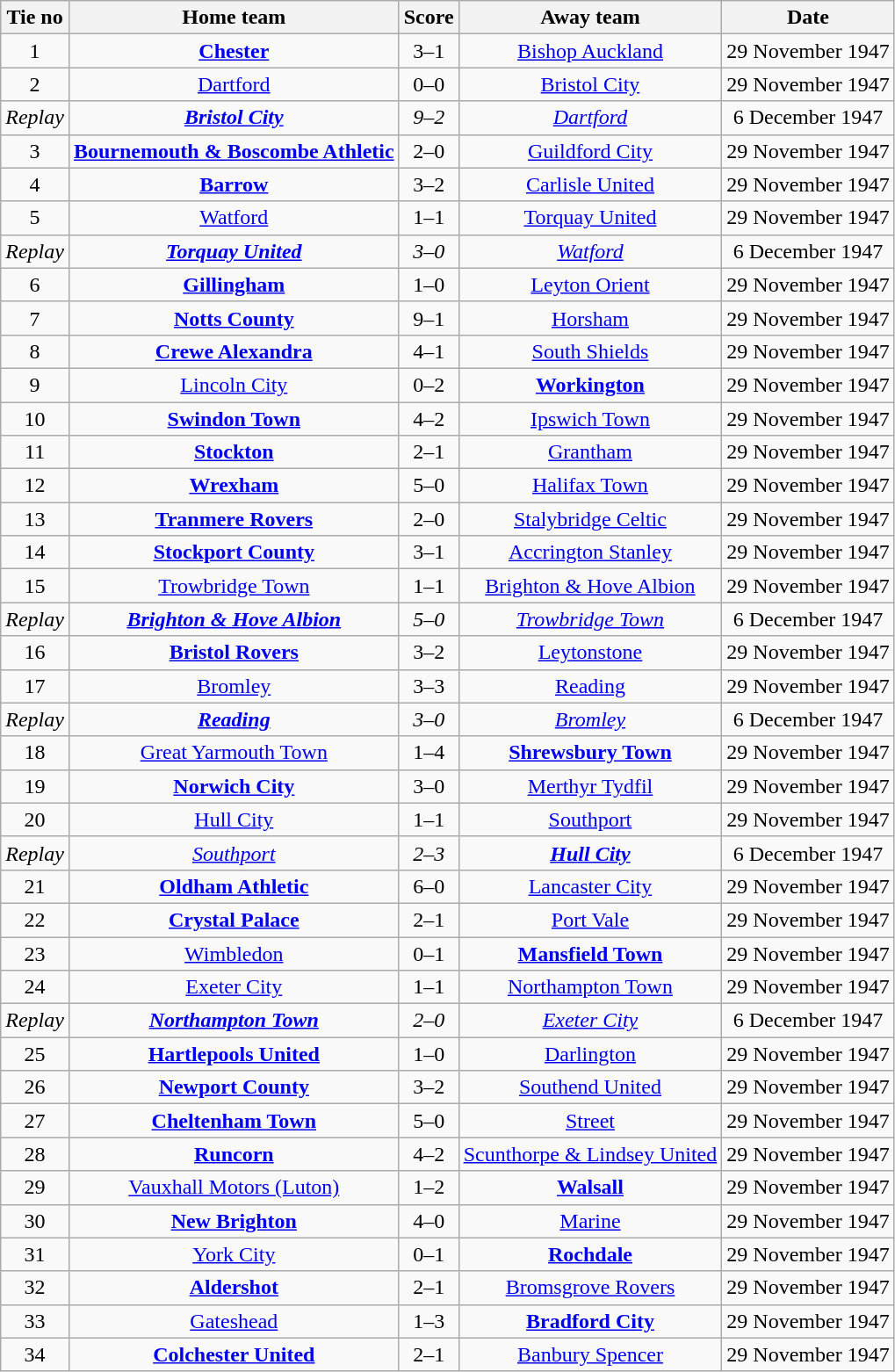<table class="wikitable" style="text-align: center">
<tr>
<th>Tie no</th>
<th>Home team</th>
<th>Score</th>
<th>Away team</th>
<th>Date</th>
</tr>
<tr>
<td>1</td>
<td><strong><a href='#'>Chester</a></strong></td>
<td>3–1</td>
<td><a href='#'>Bishop Auckland</a></td>
<td>29 November 1947</td>
</tr>
<tr>
<td>2</td>
<td><a href='#'>Dartford</a></td>
<td>0–0</td>
<td><a href='#'>Bristol City</a></td>
<td>29 November 1947</td>
</tr>
<tr>
<td><em>Replay</em></td>
<td><strong><em><a href='#'>Bristol City</a></em></strong></td>
<td><em>9–2</em></td>
<td><em><a href='#'>Dartford</a></em></td>
<td>6 December 1947</td>
</tr>
<tr>
<td>3</td>
<td><strong><a href='#'>Bournemouth & Boscombe Athletic</a></strong></td>
<td>2–0</td>
<td><a href='#'>Guildford City</a></td>
<td>29 November 1947</td>
</tr>
<tr>
<td>4</td>
<td><strong><a href='#'>Barrow</a></strong></td>
<td>3–2</td>
<td><a href='#'>Carlisle United</a></td>
<td>29 November 1947</td>
</tr>
<tr>
<td>5</td>
<td><a href='#'>Watford</a></td>
<td>1–1</td>
<td><a href='#'>Torquay United</a></td>
<td>29 November 1947</td>
</tr>
<tr>
<td><em>Replay</em></td>
<td><strong><em><a href='#'>Torquay United</a></em></strong></td>
<td><em>3–0</em></td>
<td><em><a href='#'>Watford</a></em></td>
<td>6 December 1947</td>
</tr>
<tr>
<td>6</td>
<td><strong><a href='#'>Gillingham</a></strong></td>
<td>1–0</td>
<td><a href='#'>Leyton Orient</a></td>
<td>29 November 1947</td>
</tr>
<tr>
<td>7</td>
<td><strong><a href='#'>Notts County</a></strong></td>
<td>9–1</td>
<td><a href='#'>Horsham</a></td>
<td>29 November 1947</td>
</tr>
<tr>
<td>8</td>
<td><strong><a href='#'>Crewe Alexandra</a></strong></td>
<td>4–1</td>
<td><a href='#'>South Shields</a></td>
<td>29 November 1947</td>
</tr>
<tr>
<td>9</td>
<td><a href='#'>Lincoln City</a></td>
<td>0–2</td>
<td><strong><a href='#'>Workington</a></strong></td>
<td>29 November 1947</td>
</tr>
<tr>
<td>10</td>
<td><strong><a href='#'>Swindon Town</a></strong></td>
<td>4–2</td>
<td><a href='#'>Ipswich Town</a></td>
<td>29 November 1947</td>
</tr>
<tr>
<td>11</td>
<td><strong><a href='#'>Stockton</a></strong></td>
<td>2–1</td>
<td><a href='#'>Grantham</a></td>
<td>29 November 1947</td>
</tr>
<tr>
<td>12</td>
<td><strong><a href='#'>Wrexham</a></strong></td>
<td>5–0</td>
<td><a href='#'>Halifax Town</a></td>
<td>29 November 1947</td>
</tr>
<tr>
<td>13</td>
<td><strong><a href='#'>Tranmere Rovers</a></strong></td>
<td>2–0</td>
<td><a href='#'>Stalybridge Celtic</a></td>
<td>29 November 1947</td>
</tr>
<tr>
<td>14</td>
<td><strong><a href='#'>Stockport County</a></strong></td>
<td>3–1</td>
<td><a href='#'>Accrington Stanley</a></td>
<td>29 November 1947</td>
</tr>
<tr>
<td>15</td>
<td><a href='#'>Trowbridge Town</a></td>
<td>1–1</td>
<td><a href='#'>Brighton & Hove Albion</a></td>
<td>29 November 1947</td>
</tr>
<tr>
<td><em>Replay</em></td>
<td><strong><em><a href='#'>Brighton & Hove Albion</a></em></strong></td>
<td><em>5–0</em></td>
<td><em><a href='#'>Trowbridge Town</a></em></td>
<td>6 December 1947</td>
</tr>
<tr>
<td>16</td>
<td><strong><a href='#'>Bristol Rovers</a></strong></td>
<td>3–2</td>
<td><a href='#'>Leytonstone</a></td>
<td>29 November 1947</td>
</tr>
<tr>
<td>17</td>
<td><a href='#'>Bromley</a></td>
<td>3–3</td>
<td><a href='#'>Reading</a></td>
<td>29 November 1947</td>
</tr>
<tr>
<td><em>Replay</em></td>
<td><strong><em><a href='#'>Reading</a></em></strong></td>
<td><em>3–0</em></td>
<td><em><a href='#'>Bromley</a></em></td>
<td>6 December 1947</td>
</tr>
<tr>
<td>18</td>
<td><a href='#'>Great Yarmouth Town</a></td>
<td>1–4</td>
<td><strong><a href='#'>Shrewsbury Town</a></strong></td>
<td>29 November 1947</td>
</tr>
<tr>
<td>19</td>
<td><strong><a href='#'>Norwich City</a></strong></td>
<td>3–0</td>
<td><a href='#'>Merthyr Tydfil</a></td>
<td>29 November 1947</td>
</tr>
<tr>
<td>20</td>
<td><a href='#'>Hull City</a></td>
<td>1–1</td>
<td><a href='#'>Southport</a></td>
<td>29 November 1947</td>
</tr>
<tr>
<td><em>Replay</em></td>
<td><em><a href='#'>Southport</a></em></td>
<td><em>2–3</em></td>
<td><strong><em><a href='#'>Hull City</a></em></strong></td>
<td>6 December 1947</td>
</tr>
<tr>
<td>21</td>
<td><strong><a href='#'>Oldham Athletic</a></strong></td>
<td>6–0</td>
<td><a href='#'>Lancaster City</a></td>
<td>29 November 1947</td>
</tr>
<tr>
<td>22</td>
<td><strong><a href='#'>Crystal Palace</a></strong></td>
<td>2–1</td>
<td><a href='#'>Port Vale</a></td>
<td>29 November 1947</td>
</tr>
<tr>
<td>23</td>
<td><a href='#'>Wimbledon</a></td>
<td>0–1</td>
<td><strong><a href='#'>Mansfield Town</a></strong></td>
<td>29 November 1947</td>
</tr>
<tr>
<td>24</td>
<td><a href='#'>Exeter City</a></td>
<td>1–1</td>
<td><a href='#'>Northampton Town</a></td>
<td>29 November 1947</td>
</tr>
<tr>
<td><em>Replay</em></td>
<td><strong><em><a href='#'>Northampton Town</a></em></strong></td>
<td><em>2–0</em></td>
<td><em><a href='#'>Exeter City</a></em></td>
<td>6 December 1947</td>
</tr>
<tr>
<td>25</td>
<td><strong><a href='#'>Hartlepools United</a></strong></td>
<td>1–0</td>
<td><a href='#'>Darlington</a></td>
<td>29 November 1947</td>
</tr>
<tr>
<td>26</td>
<td><strong><a href='#'>Newport County</a></strong></td>
<td>3–2</td>
<td><a href='#'>Southend United</a></td>
<td>29 November 1947</td>
</tr>
<tr>
<td>27</td>
<td><strong><a href='#'>Cheltenham Town</a></strong></td>
<td>5–0</td>
<td><a href='#'>Street</a></td>
<td>29 November 1947</td>
</tr>
<tr>
<td>28</td>
<td><strong><a href='#'>Runcorn</a></strong></td>
<td>4–2</td>
<td><a href='#'>Scunthorpe & Lindsey United</a></td>
<td>29 November 1947</td>
</tr>
<tr>
<td>29</td>
<td><a href='#'>Vauxhall Motors (Luton)</a></td>
<td>1–2</td>
<td><strong><a href='#'>Walsall</a></strong></td>
<td>29 November 1947</td>
</tr>
<tr>
<td>30</td>
<td><strong><a href='#'>New Brighton</a></strong></td>
<td>4–0</td>
<td><a href='#'>Marine</a></td>
<td>29 November 1947</td>
</tr>
<tr>
<td>31</td>
<td><a href='#'>York City</a></td>
<td>0–1</td>
<td><strong><a href='#'>Rochdale</a></strong></td>
<td>29 November 1947</td>
</tr>
<tr>
<td>32</td>
<td><strong><a href='#'>Aldershot</a></strong></td>
<td>2–1</td>
<td><a href='#'>Bromsgrove Rovers</a></td>
<td>29 November 1947</td>
</tr>
<tr>
<td>33</td>
<td><a href='#'>Gateshead</a></td>
<td>1–3</td>
<td><strong><a href='#'>Bradford City</a></strong></td>
<td>29 November 1947</td>
</tr>
<tr>
<td>34</td>
<td><strong><a href='#'>Colchester United</a></strong></td>
<td>2–1</td>
<td><a href='#'>Banbury Spencer</a></td>
<td>29 November 1947</td>
</tr>
</table>
